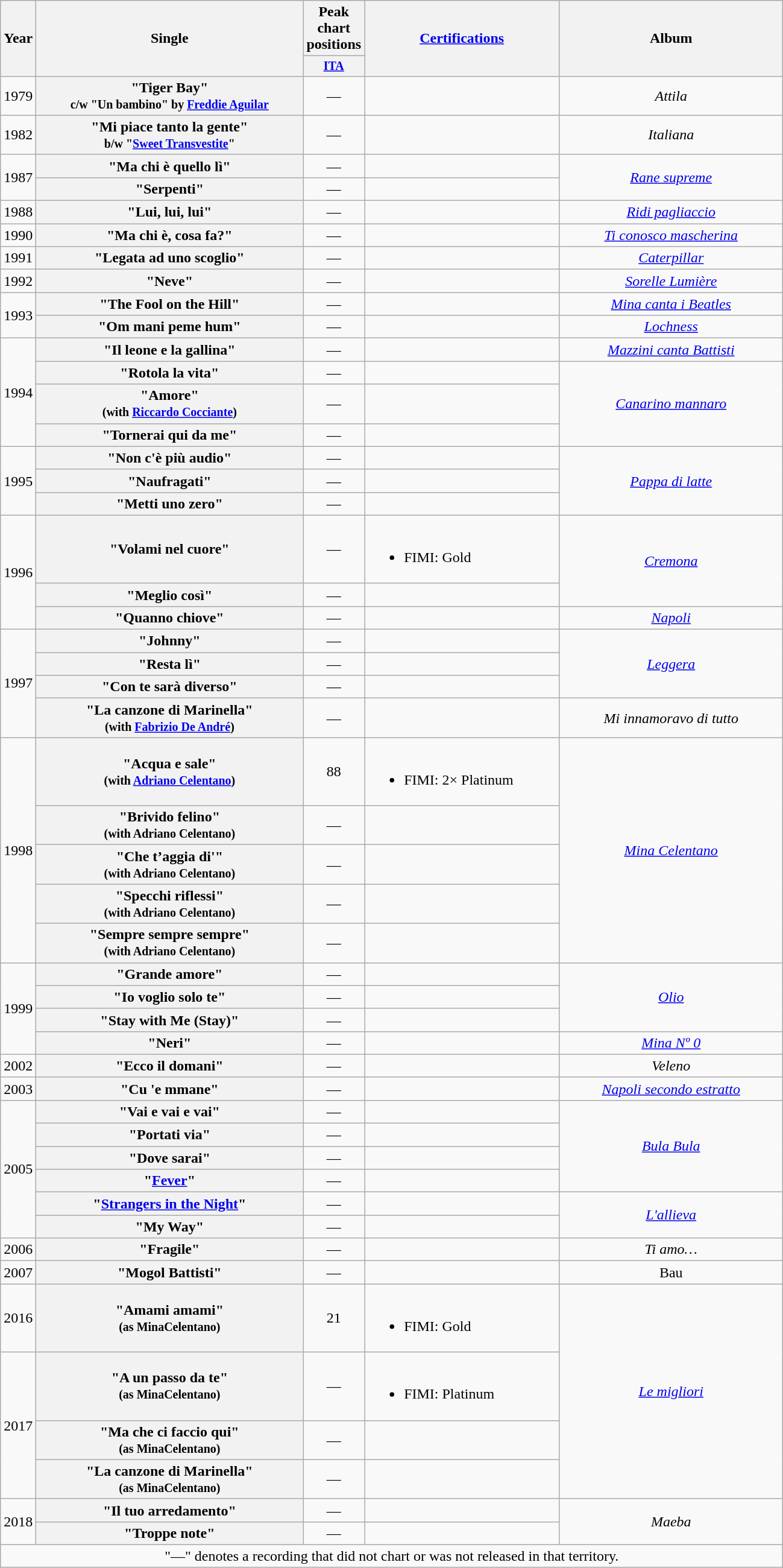<table class="wikitable plainrowheaders" style="text-align: center;">
<tr>
<th rowspan="2">Year</th>
<th rowspan="2" style="width:18em;">Single</th>
<th colspan="1">Peak chart positions</th>
<th rowspan="2" style="width:13em;"><a href='#'>Certifications</a></th>
<th rowspan="2" style="width:15em;">Album</th>
</tr>
<tr style="font-size:smaller;">
<th style="width:28px;"><a href='#'>ITA</a><br></th>
</tr>
<tr>
<td>1979</td>
<th scope="row">"Tiger Bay"<br><small>c/w "Un bambino" by <a href='#'>Freddie Aguilar</a></small></th>
<td>—</td>
<td align="left"></td>
<td><em>Attila</em></td>
</tr>
<tr>
<td>1982</td>
<th scope="row">"Mi piace tanto la gente"<br><small>b/w "<a href='#'>Sweet Transvestite</a>"</small></th>
<td>—</td>
<td align="left"></td>
<td><em>Italiana</em></td>
</tr>
<tr>
<td rowspan="2">1987</td>
<th scope="row">"Ma chi è quello lì"</th>
<td>—</td>
<td align="left"></td>
<td rowspan="2"><em><a href='#'>Rane supreme</a></em></td>
</tr>
<tr>
<th scope="row">"Serpenti"</th>
<td>—</td>
<td align="left"></td>
</tr>
<tr>
<td>1988</td>
<th scope="row">"Lui, lui, lui"</th>
<td>—</td>
<td align="left"></td>
<td><em><a href='#'>Ridi pagliaccio</a></em></td>
</tr>
<tr>
<td>1990</td>
<th scope="row">"Ma chi è, cosa fa?"</th>
<td>—</td>
<td align="left"></td>
<td><em><a href='#'>Ti conosco mascherina</a></em></td>
</tr>
<tr>
<td>1991</td>
<th scope="row">"Legata ad uno scoglio"</th>
<td>—</td>
<td align="left"></td>
<td><em><a href='#'>Caterpillar</a></em></td>
</tr>
<tr>
<td>1992</td>
<th scope="row">"Neve"</th>
<td>—</td>
<td align="left"></td>
<td><em><a href='#'>Sorelle Lumière</a></em></td>
</tr>
<tr>
<td rowspan="2">1993</td>
<th scope="row">"The Fool on the Hill"</th>
<td>—</td>
<td align="left"></td>
<td><em><a href='#'>Mina canta i Beatles</a></em></td>
</tr>
<tr>
<th scope="row">"Om mani peme hum"</th>
<td>—</td>
<td align="left"></td>
<td><em><a href='#'>Lochness</a></em></td>
</tr>
<tr>
<td rowspan="4">1994</td>
<th scope="row">"Il leone e la gallina"</th>
<td>—</td>
<td align="left"></td>
<td><em><a href='#'>Mazzini canta Battisti</a></em></td>
</tr>
<tr>
<th scope="row">"Rotola la vita"</th>
<td>—</td>
<td align="left"></td>
<td rowspan="3"><em><a href='#'>Canarino mannaro</a></em></td>
</tr>
<tr>
<th scope="row">"Amore"<br> <small>(with <a href='#'>Riccardo Cocciante</a>)</small></th>
<td>—</td>
<td align="left"></td>
</tr>
<tr>
<th scope="row">"Tornerai qui da me"</th>
<td>—</td>
<td align="left"></td>
</tr>
<tr>
<td rowspan="3">1995</td>
<th scope="row">"Non c'è più audio"</th>
<td>—</td>
<td align="left"></td>
<td rowspan="3"><em><a href='#'>Pappa di latte</a></em></td>
</tr>
<tr>
<th scope="row">"Naufragati"</th>
<td>—</td>
<td align="left"></td>
</tr>
<tr>
<th scope="row">"Metti uno zero"</th>
<td>—</td>
<td align="left"></td>
</tr>
<tr>
<td rowspan="3">1996</td>
<th scope="row">"Volami nel cuore"</th>
<td>—</td>
<td align="left"><br><ul><li>FIMI: Gold</li></ul></td>
<td rowspan="2"><em><a href='#'>Cremona</a></em></td>
</tr>
<tr>
<th scope="row">"Meglio così"</th>
<td>—</td>
<td align="left"></td>
</tr>
<tr>
<th scope="row">"Quanno chiove"</th>
<td>—</td>
<td align="left"></td>
<td><em><a href='#'>Napoli</a></em></td>
</tr>
<tr>
<td rowspan="4">1997</td>
<th scope="row">"Johnny"</th>
<td>—</td>
<td align="left"></td>
<td rowspan="3"><em><a href='#'>Leggera</a></em></td>
</tr>
<tr>
<th scope="row">"Resta lì"</th>
<td>—</td>
<td align="left"></td>
</tr>
<tr>
<th scope="row">"Con te sarà diverso"</th>
<td>—</td>
<td align="left"></td>
</tr>
<tr>
<th scope="row">"La canzone di Marinella"<br> <small>(with <a href='#'>Fabrizio De André</a>)</small></th>
<td>—</td>
<td align="left"></td>
<td><em>Mi innamoravo di tutto</em></td>
</tr>
<tr>
<td rowspan="5">1998</td>
<th scope="row">"Acqua e sale"<br> <small>(with <a href='#'>Adriano Celentano</a>)</small></th>
<td>88</td>
<td align="left"><br><ul><li>FIMI: 2× Platinum</li></ul></td>
<td rowspan="5"><em><a href='#'>Mina Celentano</a></em></td>
</tr>
<tr>
<th scope="row">"Brivido felino"<br> <small>(with Adriano Celentano)</small></th>
<td>—</td>
<td align="left"></td>
</tr>
<tr>
<th scope="row">"Che t’aggia di'"<br> <small>(with Adriano Celentano)</small></th>
<td>—</td>
<td align="left"></td>
</tr>
<tr>
<th scope="row">"Specchi riflessi"<br> <small>(with Adriano Celentano)</small></th>
<td>—</td>
<td align="left"></td>
</tr>
<tr>
<th scope="row">"Sempre sempre sempre"<br> <small>(with Adriano Celentano)</small></th>
<td>—</td>
<td align="left"></td>
</tr>
<tr>
<td rowspan="4">1999</td>
<th scope="row">"Grande amore"</th>
<td>—</td>
<td align="left"></td>
<td rowspan="3"><em><a href='#'>Olio</a></em></td>
</tr>
<tr>
<th scope="row">"Io voglio solo te"</th>
<td>—</td>
<td align="left"></td>
</tr>
<tr>
<th scope="row">"Stay with Me (Stay)"</th>
<td>—</td>
<td align="left"></td>
</tr>
<tr>
<th scope="row">"Neri"</th>
<td>—</td>
<td align="left"></td>
<td><em><a href='#'>Mina Nº 0</a></em></td>
</tr>
<tr>
<td>2002</td>
<th scope="row">"Ecco il domani"</th>
<td>—</td>
<td align="left"></td>
<td><em>Veleno</em></td>
</tr>
<tr>
<td>2003</td>
<th scope="row">"Cu 'e mmane"</th>
<td>—</td>
<td align="left"></td>
<td><em><a href='#'>Napoli secondo estratto</a></em></td>
</tr>
<tr>
<td rowspan="6">2005</td>
<th scope="row">"Vai e vai e vai"</th>
<td>—</td>
<td align="left"></td>
<td rowspan="4"><em><a href='#'>Bula Bula</a></em></td>
</tr>
<tr>
<th scope="row">"Portati via"</th>
<td>—</td>
<td align="left"></td>
</tr>
<tr>
<th scope="row">"Dove sarai"</th>
<td>—</td>
<td align="left"></td>
</tr>
<tr>
<th scope="row">"<a href='#'>Fever</a>"</th>
<td>—</td>
<td align="left"></td>
</tr>
<tr>
<th scope="row">"<a href='#'>Strangers in the Night</a>"</th>
<td>—</td>
<td align="left"></td>
<td rowspan="2"><em><a href='#'>L'allieva</a></em></td>
</tr>
<tr>
<th scope="row">"My Way"</th>
<td>—</td>
<td align="left"></td>
</tr>
<tr>
<td>2006</td>
<th scope="row">"Fragile"</th>
<td>—</td>
<td align="left"></td>
<td><em>Ti amo…</em></td>
</tr>
<tr>
<td>2007</td>
<th scope="row">"Mogol Battisti"</th>
<td>—</td>
<td align="left"></td>
<td>Bau</td>
</tr>
<tr>
<td>2016</td>
<th scope="row">"Amami amami"<br> <small>(as MinaCelentano)</small></th>
<td>21</td>
<td align="left"><br><ul><li>FIMI: Gold</li></ul></td>
<td rowspan="4"><em><a href='#'>Le migliori</a></em></td>
</tr>
<tr>
<td rowspan="3">2017</td>
<th scope="row">"A un passo da te"<br> <small>(as MinaCelentano)</small></th>
<td>—</td>
<td align="left"><br><ul><li>FIMI: Platinum</li></ul></td>
</tr>
<tr>
<th scope="row">"Ma che ci faccio qui"<br> <small>(as MinaCelentano)</small></th>
<td>—</td>
<td align="left"></td>
</tr>
<tr>
<th scope="row">"La canzone di Marinella"<br> <small>(as MinaCelentano)</small></th>
<td>—</td>
<td align="left"></td>
</tr>
<tr>
<td rowspan="2">2018</td>
<th scope="row">"Il tuo arredamento"</th>
<td>—</td>
<td align="left"></td>
<td rowspan="2"><em>Maeba</em></td>
</tr>
<tr>
<th scope="row">"Troppe note"</th>
<td>—</td>
<td align="left"></td>
</tr>
<tr>
<td colspan="6" style="text-align:center;" style="font-size:90%">"—" denotes a recording that did not chart or was not released in that territory.</td>
</tr>
</table>
